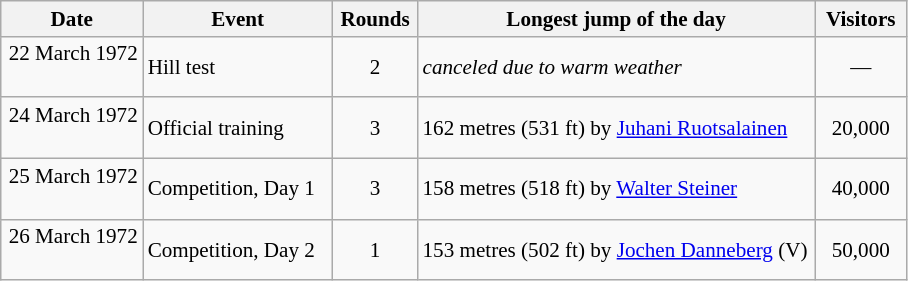<table class=wikitable style="text-align:center; font-size:88%;">
<tr>
<th width=88px>Date</th>
<th width=120px>Event</th>
<th width=50px>Rounds</th>
<th width=258px>Longest jump of the day</th>
<th width=55px>Visitors</th>
</tr>
<tr>
<td align=right>22 March 1972  </td>
<td align=left>Hill test</td>
<td align=center>2</td>
<td align=left><em>canceled due to warm weather </em></td>
<td align=center>—</td>
</tr>
<tr>
<td align=right>24 March 1972  </td>
<td align=left>Official training</td>
<td align=center>3</td>
<td align=left>162 metres (531 ft) by <a href='#'>Juhani Ruotsalainen</a></td>
<td align=center>20,000</td>
</tr>
<tr>
<td align=right>25 March 1972  </td>
<td align=left>Competition, Day 1</td>
<td align=center>3</td>
<td align=left>158 metres (518 ft) by <a href='#'>Walter Steiner</a></td>
<td align=center>40,000</td>
</tr>
<tr>
<td align=right>26 March 1972  </td>
<td align=left>Competition, Day 2</td>
<td align=center>1</td>
<td align=left>153 metres (502 ft) by <a href='#'>Jochen Danneberg</a> (V)</td>
<td align=center>50,000</td>
</tr>
</table>
